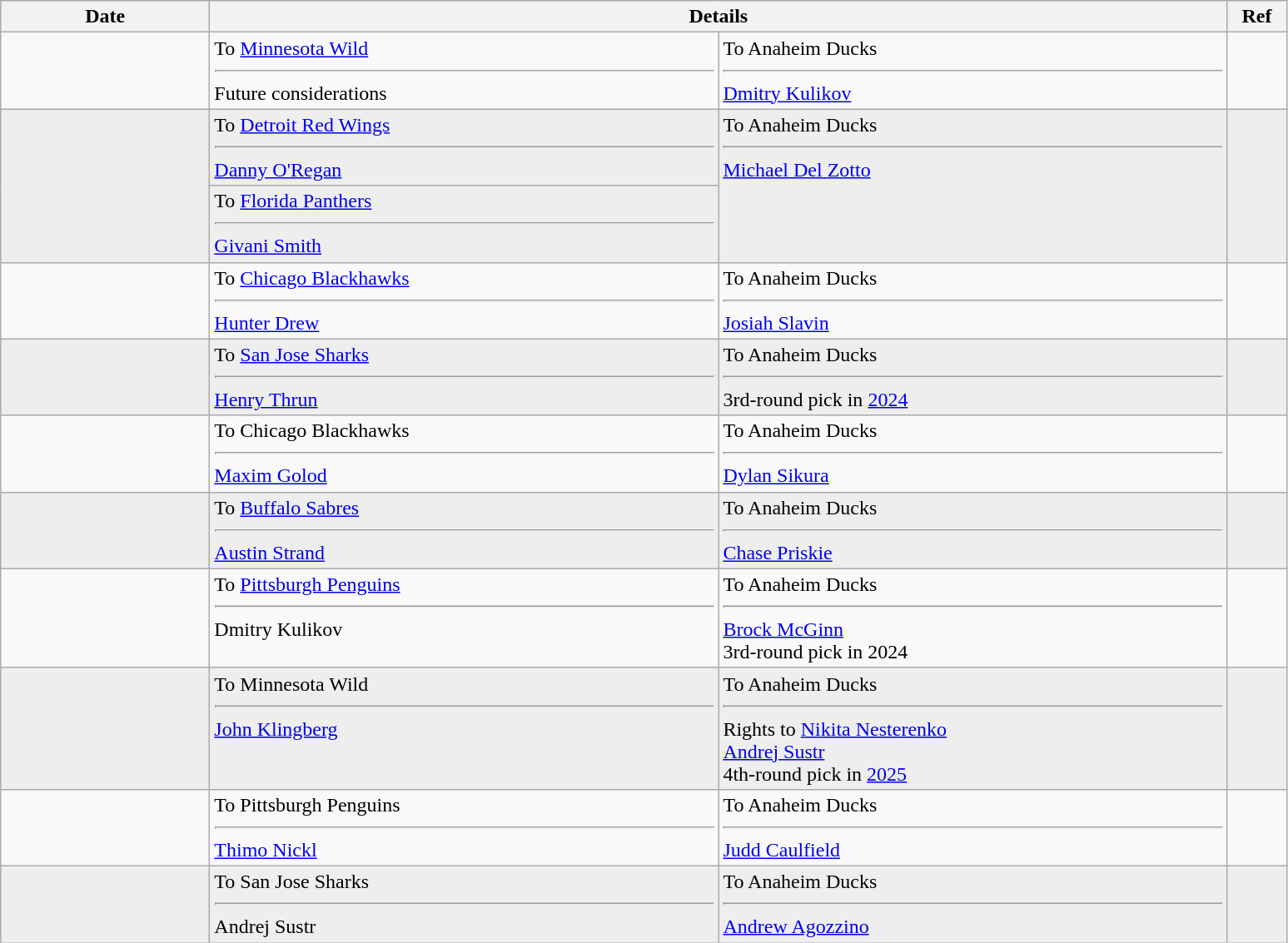<table class="wikitable">
<tr>
<th style="width: 10em;">Date</th>
<th colspan=2>Details</th>
<th style="width: 2.5em;">Ref</th>
</tr>
<tr>
<td></td>
<td style="width: 25em;" valign="top">To <a href='#'>Minnesota Wild</a><hr>Future considerations</td>
<td style="width: 25em;" valign="top">To Anaheim Ducks<hr><a href='#'>Dmitry Kulikov</a></td>
<td></td>
</tr>
<tr bgcolor="eeeeee">
<td rowspan=2></td>
<td valign="top">To <a href='#'>Detroit Red Wings</a><hr><a href='#'>Danny O'Regan</a></td>
<td rowspan=2; valign="top">To Anaheim Ducks<hr><a href='#'>Michael Del Zotto</a></td>
<td rowspan=2></td>
</tr>
<tr bgcolor="eeeeee">
<td valign="top">To <a href='#'>Florida Panthers</a><hr><a href='#'>Givani Smith</a></td>
</tr>
<tr>
<td></td>
<td style="width: 25em;" valign="top">To <a href='#'>Chicago Blackhawks</a><hr><a href='#'>Hunter Drew</a></td>
<td style="width: 25em;" valign="top">To Anaheim Ducks<hr><a href='#'>Josiah Slavin</a></td>
<td></td>
</tr>
<tr bgcolor="eeeeee">
<td></td>
<td style="width: 25em;" valign="top">To <a href='#'>San Jose Sharks</a><hr><a href='#'>Henry Thrun</a></td>
<td style="width: 25em;" valign="top">To Anaheim Ducks<hr>3rd-round pick in <a href='#'>2024</a></td>
<td></td>
</tr>
<tr>
<td></td>
<td style="width: 25em;" valign="top">To Chicago Blackhawks<hr><a href='#'>Maxim Golod</a></td>
<td style="width: 25em;" valign="top">To Anaheim Ducks<hr><a href='#'>Dylan Sikura</a></td>
<td></td>
</tr>
<tr bgcolor="eeeeee">
<td></td>
<td style="width: 25em;" valign="top">To <a href='#'>Buffalo Sabres</a><hr><a href='#'>Austin Strand</a></td>
<td style="width: 25em;" valign="top">To Anaheim Ducks<hr><a href='#'>Chase Priskie</a></td>
<td></td>
</tr>
<tr>
<td></td>
<td style="width: 25em;" valign="top">To <a href='#'>Pittsburgh Penguins</a><hr>Dmitry Kulikov</td>
<td style="width: 25em;" valign="top">To Anaheim Ducks<hr><a href='#'>Brock McGinn</a><br>3rd-round pick in 2024</td>
<td></td>
</tr>
<tr bgcolor="eeeeee">
<td></td>
<td style="width: 25em;" valign="top">To Minnesota Wild<hr><a href='#'>John Klingberg</a></td>
<td style="width: 25em;" valign="top">To Anaheim Ducks<hr>Rights to <a href='#'>Nikita Nesterenko</a><br><a href='#'>Andrej Sustr</a><br>4th-round pick in <a href='#'>2025</a></td>
<td></td>
</tr>
<tr>
<td></td>
<td style="width: 25em;" valign="top">To Pittsburgh Penguins<hr><a href='#'>Thimo Nickl</a></td>
<td style="width: 25em;" valign="top">To Anaheim Ducks<hr><a href='#'>Judd Caulfield</a></td>
<td></td>
</tr>
<tr bgcolor="eeeeee">
<td></td>
<td style="width: 25em;" valign="top">To San Jose Sharks<hr>Andrej Sustr</td>
<td style="width: 25em;" valign="top">To Anaheim Ducks<hr><a href='#'>Andrew Agozzino</a></td>
<td></td>
</tr>
</table>
